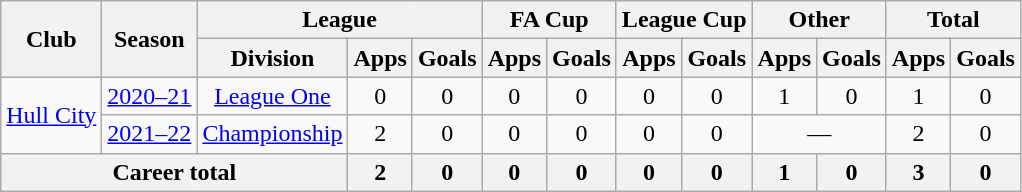<table class="wikitable" style="text-align:center">
<tr>
<th rowspan="2">Club</th>
<th rowspan="2">Season</th>
<th colspan="3">League</th>
<th colspan="2">FA Cup</th>
<th colspan="2">League Cup</th>
<th colspan="2">Other</th>
<th colspan="2">Total</th>
</tr>
<tr>
<th>Division</th>
<th>Apps</th>
<th>Goals</th>
<th>Apps</th>
<th>Goals</th>
<th>Apps</th>
<th>Goals</th>
<th>Apps</th>
<th>Goals</th>
<th>Apps</th>
<th>Goals</th>
</tr>
<tr>
<td rowspan=2><a href='#'>Hull City</a></td>
<td><a href='#'>2020–21</a></td>
<td><a href='#'>League One</a></td>
<td>0</td>
<td>0</td>
<td>0</td>
<td>0</td>
<td>0</td>
<td>0</td>
<td>1</td>
<td>0</td>
<td>1</td>
<td>0</td>
</tr>
<tr>
<td><a href='#'>2021–22</a></td>
<td><a href='#'>Championship</a></td>
<td>2</td>
<td>0</td>
<td>0</td>
<td>0</td>
<td>0</td>
<td>0</td>
<td colspan=2>—</td>
<td>2</td>
<td>0</td>
</tr>
<tr>
<th colspan="3">Career total</th>
<th>2</th>
<th>0</th>
<th>0</th>
<th>0</th>
<th>0</th>
<th>0</th>
<th>1</th>
<th>0</th>
<th>3</th>
<th>0</th>
</tr>
</table>
